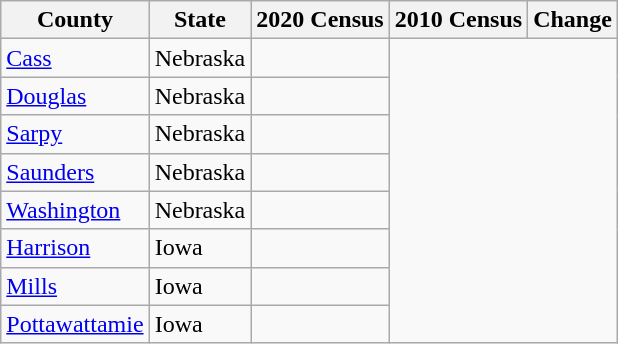<table class="wikitable sortable" style="text-align:center">
<tr>
<th>County</th>
<th>State</th>
<th>2020 Census</th>
<th>2010 Census</th>
<th>Change</th>
</tr>
<tr>
<td align=left><a href='#'>Cass</a></td>
<td align=left>Nebraska</td>
<td></td>
</tr>
<tr>
<td align=left><a href='#'>Douglas</a></td>
<td align=left>Nebraska</td>
<td></td>
</tr>
<tr>
<td align=left><a href='#'>Sarpy</a></td>
<td align=left>Nebraska</td>
<td></td>
</tr>
<tr>
<td align=left><a href='#'>Saunders</a></td>
<td align=left>Nebraska</td>
<td></td>
</tr>
<tr>
<td align=left><a href='#'>Washington</a></td>
<td align=left>Nebraska</td>
<td></td>
</tr>
<tr>
<td align=left><a href='#'>Harrison</a></td>
<td align=left>Iowa</td>
<td></td>
</tr>
<tr>
<td align=left><a href='#'>Mills</a></td>
<td align=left>Iowa</td>
<td></td>
</tr>
<tr>
<td align=left><a href='#'>Pottawattamie</a></td>
<td align=left>Iowa</td>
<td></td>
</tr>
</table>
